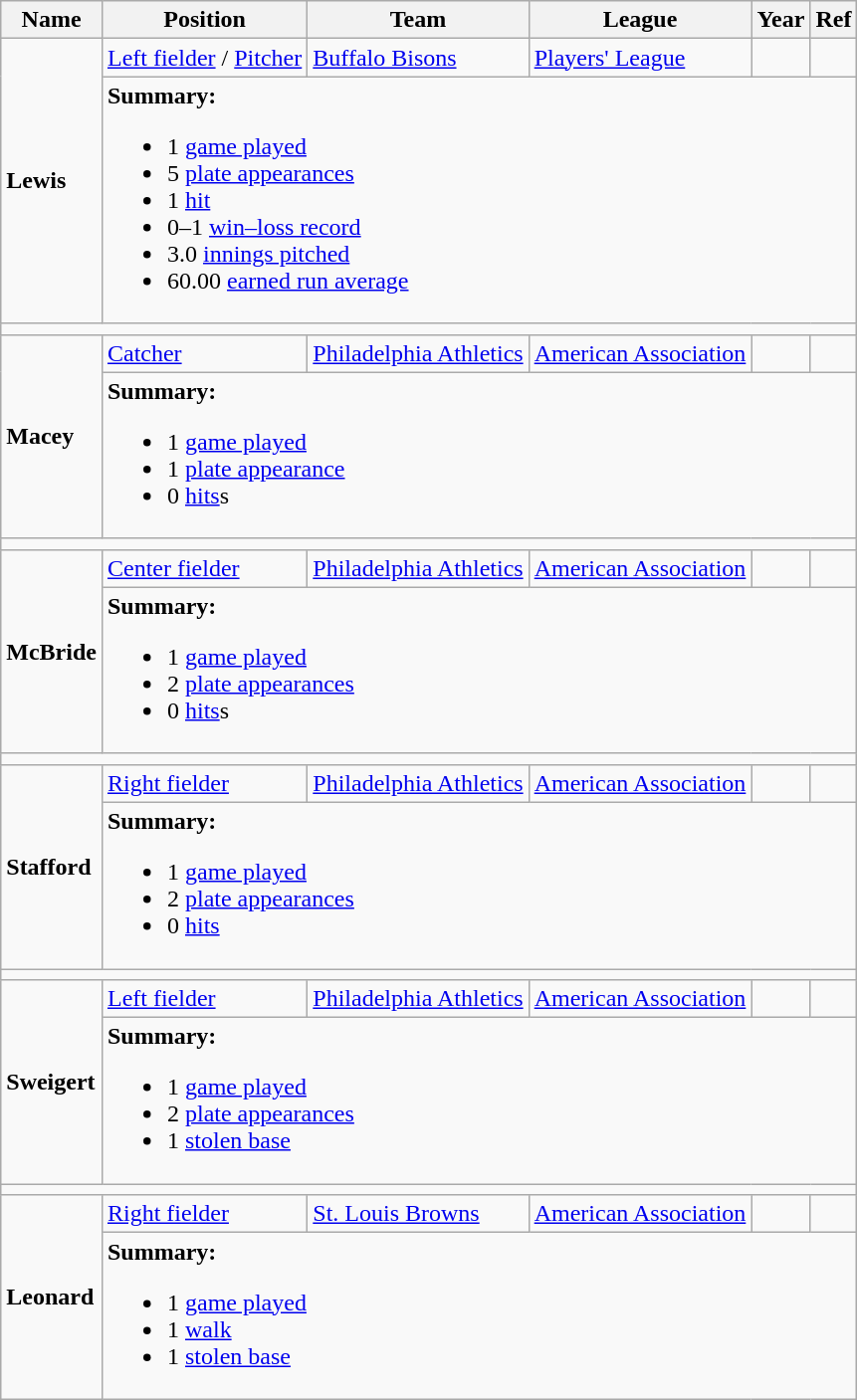<table class="wikitable">
<tr>
<th>Name</th>
<th>Position</th>
<th>Team</th>
<th>League</th>
<th>Year</th>
<th>Ref</th>
</tr>
<tr>
<td rowspan="2"><strong>Lewis</strong></td>
<td><a href='#'>Left fielder</a> / <a href='#'>Pitcher</a></td>
<td><a href='#'>Buffalo Bisons</a></td>
<td><a href='#'>Players' League</a></td>
<td></td>
<td></td>
</tr>
<tr>
<td colspan="5"><strong>Summary:</strong><br><ul><li>1 <a href='#'>game played</a></li><li>5 <a href='#'>plate appearances</a></li><li>1 <a href='#'>hit</a></li><li>0–1 <a href='#'>win–loss record</a></li><li>3.0 <a href='#'>innings pitched</a></li><li>60.00 <a href='#'>earned run average</a></li></ul></td>
</tr>
<tr>
<td colspan="6"></td>
</tr>
<tr>
<td rowspan="2"><strong>Macey</strong></td>
<td><a href='#'>Catcher</a></td>
<td><a href='#'>Philadelphia Athletics</a></td>
<td><a href='#'>American Association</a></td>
<td></td>
<td></td>
</tr>
<tr>
<td colspan="5"><strong>Summary:</strong><br><ul><li>1 <a href='#'>game played</a></li><li>1 <a href='#'>plate appearance</a></li><li>0 <a href='#'>hits</a>s</li></ul></td>
</tr>
<tr>
<td colspan="6"></td>
</tr>
<tr>
<td rowspan="2"><strong>McBride</strong></td>
<td><a href='#'>Center fielder</a></td>
<td><a href='#'>Philadelphia Athletics</a></td>
<td><a href='#'>American Association</a></td>
<td></td>
<td></td>
</tr>
<tr>
<td colspan="5"><strong>Summary:</strong><br><ul><li>1 <a href='#'>game played</a></li><li>2 <a href='#'>plate appearances</a></li><li>0 <a href='#'>hits</a>s</li></ul></td>
</tr>
<tr>
<td colspan="6"></td>
</tr>
<tr>
<td rowspan="2"><strong>Stafford</strong></td>
<td><a href='#'>Right fielder</a></td>
<td><a href='#'>Philadelphia Athletics</a></td>
<td><a href='#'>American Association</a></td>
<td></td>
<td></td>
</tr>
<tr>
<td colspan="5"><strong>Summary:</strong><br><ul><li>1 <a href='#'>game played</a></li><li>2 <a href='#'>plate appearances</a></li><li>0 <a href='#'>hits</a></li></ul></td>
</tr>
<tr>
<td colspan="6"></td>
</tr>
<tr>
<td rowspan="2"><strong>Sweigert</strong></td>
<td><a href='#'>Left fielder</a></td>
<td><a href='#'>Philadelphia Athletics</a></td>
<td><a href='#'>American Association</a></td>
<td></td>
<td></td>
</tr>
<tr>
<td colspan="5"><strong>Summary:</strong><br><ul><li>1 <a href='#'>game played</a></li><li>2 <a href='#'>plate appearances</a></li><li>1 <a href='#'>stolen base</a></li></ul></td>
</tr>
<tr>
<td colspan="6"></td>
</tr>
<tr>
<td rowspan="2"><strong>Leonard</strong></td>
<td><a href='#'>Right fielder</a></td>
<td><a href='#'>St. Louis Browns</a></td>
<td><a href='#'>American Association</a></td>
<td></td>
<td></td>
</tr>
<tr>
<td colspan="5"><strong>Summary:</strong><br><ul><li>1 <a href='#'>game played</a></li><li>1 <a href='#'>walk</a></li><li>1 <a href='#'>stolen base</a></li></ul></td>
</tr>
</table>
